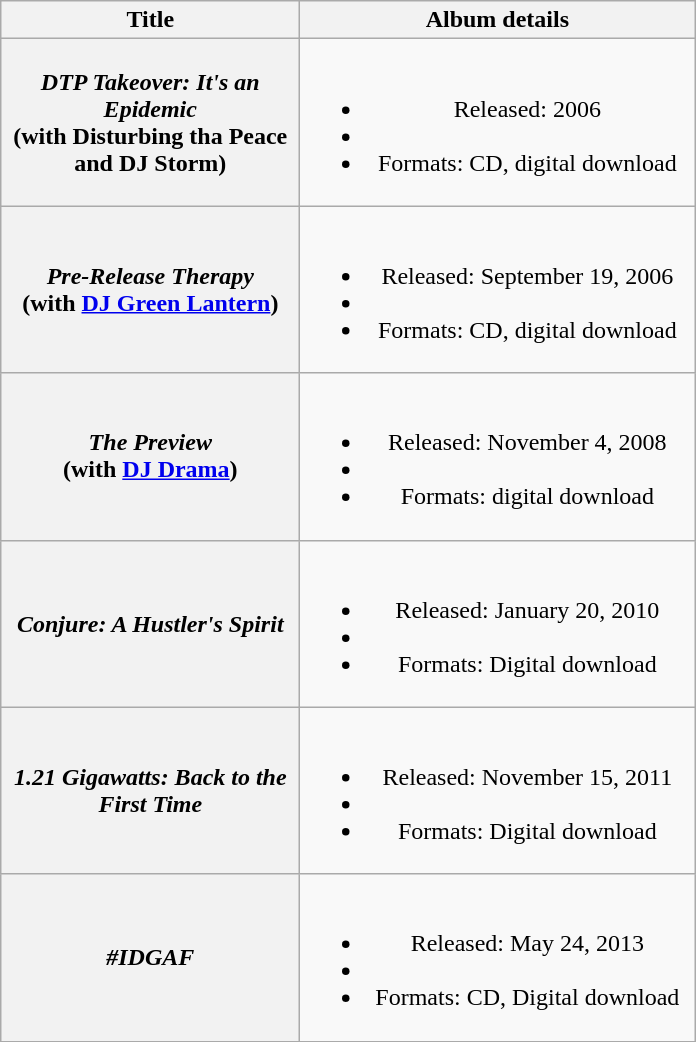<table class="wikitable plainrowheaders" style="text-align:center;">
<tr>
<th scope="col" style="width:12em;">Title</th>
<th scope="col" style="width:16em;">Album details</th>
</tr>
<tr>
<th scope="row"><em>DTP Takeover: It's an Epidemic</em><br><span>(with Disturbing tha Peace and DJ Storm)</span></th>
<td><br><ul><li>Released: 2006</li><li></li><li>Formats: CD, digital download</li></ul></td>
</tr>
<tr>
<th scope="row"><em>Pre-Release Therapy</em><br><span>(with <a href='#'>DJ Green Lantern</a>)</span></th>
<td><br><ul><li>Released: September 19, 2006</li><li></li><li>Formats: CD, digital download</li></ul></td>
</tr>
<tr>
<th scope="row"><em>The Preview</em><br><span>(with <a href='#'>DJ Drama</a>)</span></th>
<td><br><ul><li>Released: November 4, 2008</li><li></li><li>Formats: digital download</li></ul></td>
</tr>
<tr>
<th scope="row"><em>Conjure: A Hustler's Spirit</em></th>
<td><br><ul><li>Released: January 20, 2010</li><li></li><li>Formats: Digital download</li></ul></td>
</tr>
<tr>
<th scope="row"><em>1.21 Gigawatts: Back to the First Time</em></th>
<td><br><ul><li>Released: November 15, 2011</li><li></li><li>Formats: Digital download</li></ul></td>
</tr>
<tr>
<th scope="row"><em>#IDGAF</em></th>
<td><br><ul><li>Released: May 24, 2013</li><li></li><li>Formats: CD, Digital download</li></ul></td>
</tr>
</table>
